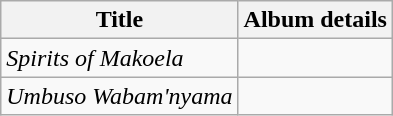<table class="wikitable">
<tr>
<th>Title</th>
<th>Album details</th>
</tr>
<tr>
<td><em>Spirits of Makoela</em> </td>
<td></td>
</tr>
<tr>
<td><em>Umbuso Wabam'nyama</em> </td>
<td></td>
</tr>
</table>
